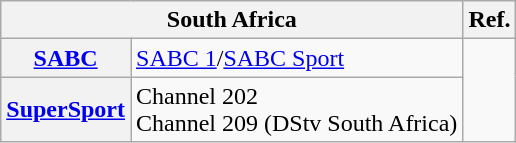<table class="wikitable">
<tr>
<th colspan=2>South Africa</th>
<th>Ref.</th>
</tr>
<tr>
<th><a href='#'>SABC</a></th>
<td><a href='#'>SABC 1</a>/<a href='#'>SABC Sport</a></td>
<td rowspan="2"></td>
</tr>
<tr>
<th><a href='#'>SuperSport</a></th>
<td>Channel 202<br>Channel 209
(DStv South Africa)</td>
</tr>
</table>
